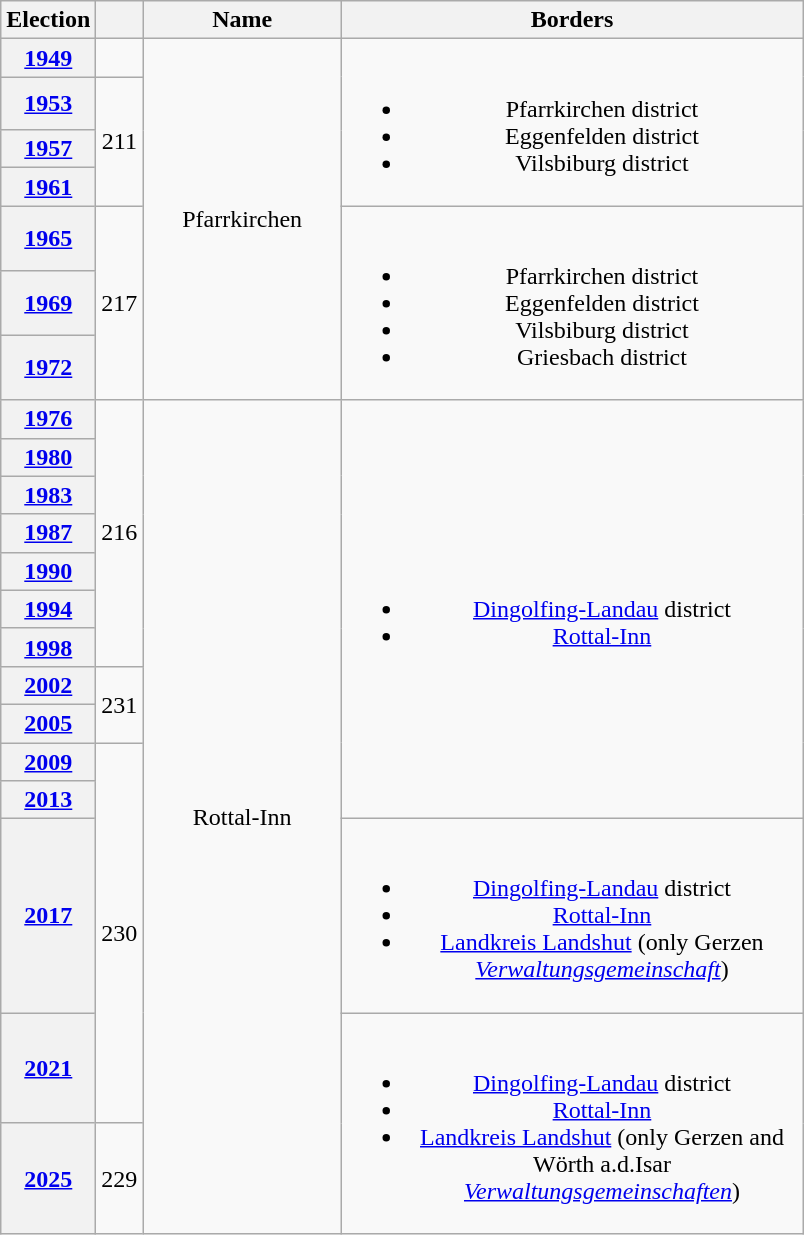<table class=wikitable style="text-align:center">
<tr>
<th>Election</th>
<th></th>
<th width=125px>Name</th>
<th width=300px>Borders</th>
</tr>
<tr>
<th><a href='#'>1949</a></th>
<td></td>
<td rowspan=7>Pfarrkirchen</td>
<td rowspan=4><br><ul><li>Pfarrkirchen district</li><li>Eggenfelden district</li><li>Vilsbiburg district</li></ul></td>
</tr>
<tr>
<th><a href='#'>1953</a></th>
<td rowspan=3>211</td>
</tr>
<tr>
<th><a href='#'>1957</a></th>
</tr>
<tr>
<th><a href='#'>1961</a></th>
</tr>
<tr>
<th><a href='#'>1965</a></th>
<td rowspan=3>217</td>
<td rowspan=3><br><ul><li>Pfarrkirchen district</li><li>Eggenfelden district</li><li>Vilsbiburg district</li><li>Griesbach district</li></ul></td>
</tr>
<tr>
<th><a href='#'>1969</a></th>
</tr>
<tr>
<th><a href='#'>1972</a></th>
</tr>
<tr>
<th><a href='#'>1976</a></th>
<td rowspan=7>216</td>
<td rowspan=14>Rottal-Inn</td>
<td rowspan=11><br><ul><li><a href='#'>Dingolfing-Landau</a> district</li><li><a href='#'>Rottal-Inn</a></li></ul></td>
</tr>
<tr>
<th><a href='#'>1980</a></th>
</tr>
<tr>
<th><a href='#'>1983</a></th>
</tr>
<tr>
<th><a href='#'>1987</a></th>
</tr>
<tr>
<th><a href='#'>1990</a></th>
</tr>
<tr>
<th><a href='#'>1994</a></th>
</tr>
<tr>
<th><a href='#'>1998</a></th>
</tr>
<tr>
<th><a href='#'>2002</a></th>
<td rowspan=2>231</td>
</tr>
<tr>
<th><a href='#'>2005</a></th>
</tr>
<tr>
<th><a href='#'>2009</a></th>
<td rowspan=4>230</td>
</tr>
<tr>
<th><a href='#'>2013</a></th>
</tr>
<tr>
<th><a href='#'>2017</a></th>
<td><br><ul><li><a href='#'>Dingolfing-Landau</a> district</li><li><a href='#'>Rottal-Inn</a></li><li><a href='#'>Landkreis Landshut</a> (only Gerzen <em><a href='#'>Verwaltungsgemeinschaft</a></em>)</li></ul></td>
</tr>
<tr>
<th><a href='#'>2021</a></th>
<td rowspan=2><br><ul><li><a href='#'>Dingolfing-Landau</a> district</li><li><a href='#'>Rottal-Inn</a></li><li><a href='#'>Landkreis Landshut</a> (only Gerzen and Wörth a.d.Isar <em><a href='#'>Verwaltungsgemeinschaften</a></em>)</li></ul></td>
</tr>
<tr>
<th><a href='#'>2025</a></th>
<td>229</td>
</tr>
</table>
